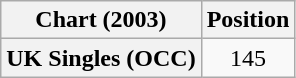<table class="wikitable plainrowheaders" style="text-align:center">
<tr>
<th>Chart (2003)</th>
<th>Position</th>
</tr>
<tr>
<th scope="row">UK Singles (OCC)</th>
<td>145</td>
</tr>
</table>
